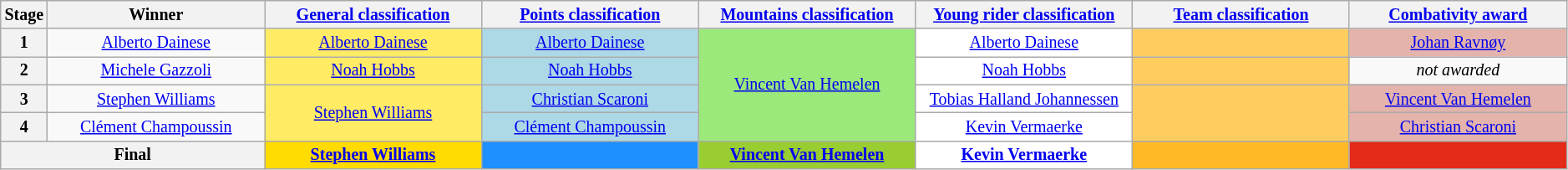<table class="wikitable" style="text-align: center; font-size:smaller;">
<tr style="background:#efefef;">
<th scope="col" style="width:2%;">Stage</th>
<th scope="col" style="width:14%;">Winner</th>
<th scope="col" style="width:14%;"><a href='#'>General classification</a><br></th>
<th scope="col" style="width:14%;"><a href='#'>Points classification</a><br></th>
<th scope="col" style="width:14%;"><a href='#'>Mountains classification</a><br></th>
<th scope="col" style="width:14%;"><a href='#'>Young rider classification</a><br></th>
<th scope="col" style="width:14%;"><a href='#'>Team classification</a><br></th>
<th scope="col" style="width:14%;"><a href='#'>Combativity award</a><br></th>
</tr>
<tr>
<th>1</th>
<td><a href='#'>Alberto Dainese</a></td>
<td style="background:#FFEB64;"><a href='#'>Alberto Dainese</a></td>
<td style="background:#ADD8E6;"><a href='#'>Alberto Dainese</a></td>
<td style="background:#9CE97B;" rowspan=4><a href='#'>Vincent Van Hemelen</a></td>
<td style="background:white;"><a href='#'>Alberto Dainese</a></td>
<td style="background:#FFCD5F;"></td>
<td style="background:#E4B3AB;"><a href='#'>Johan Ravnøy</a></td>
</tr>
<tr>
<th>2</th>
<td><a href='#'>Michele Gazzoli</a></td>
<td style="background:#FFEB64;"><a href='#'>Noah Hobbs</a></td>
<td style="background:#ADD8E6;"><a href='#'>Noah Hobbs</a></td>
<td style="background:white;"><a href='#'>Noah Hobbs</a></td>
<td style="background:#FFCD5F;"></td>
<td><em>not awarded</em></td>
</tr>
<tr>
<th>3</th>
<td><a href='#'>Stephen Williams</a></td>
<td style="background:#FFEB64;" rowspan=2><a href='#'>Stephen Williams</a></td>
<td style="background:#ADD8E6;"><a href='#'>Christian Scaroni</a></td>
<td style="background:white;"><a href='#'>Tobias Halland Johannessen</a></td>
<td style="background:#FFCD5F;" rowspan=2></td>
<td style="background:#E4B3AB;"><a href='#'>Vincent Van Hemelen</a></td>
</tr>
<tr>
<th>4</th>
<td><a href='#'>Clément Champoussin</a></td>
<td style="background:#ADD8E6;"><a href='#'>Clément Champoussin</a></td>
<td style="background:white;"><a href='#'>Kevin Vermaerke</a></td>
<td style="background:#E4B3AB;"><a href='#'>Christian Scaroni</a></td>
</tr>
<tr>
<th colspan="2">Final</th>
<th style="background:#FFDB00;"><a href='#'>Stephen Williams</a></th>
<th style="background:dodgerblue;"></th>
<th style="background:#9ACD32;"><a href='#'>Vincent Van Hemelen</a></th>
<th style="background:white;"><a href='#'>Kevin Vermaerke</a></th>
<th style="background:#FFB927;"></th>
<th style="background:#E42A19;"></th>
</tr>
</table>
